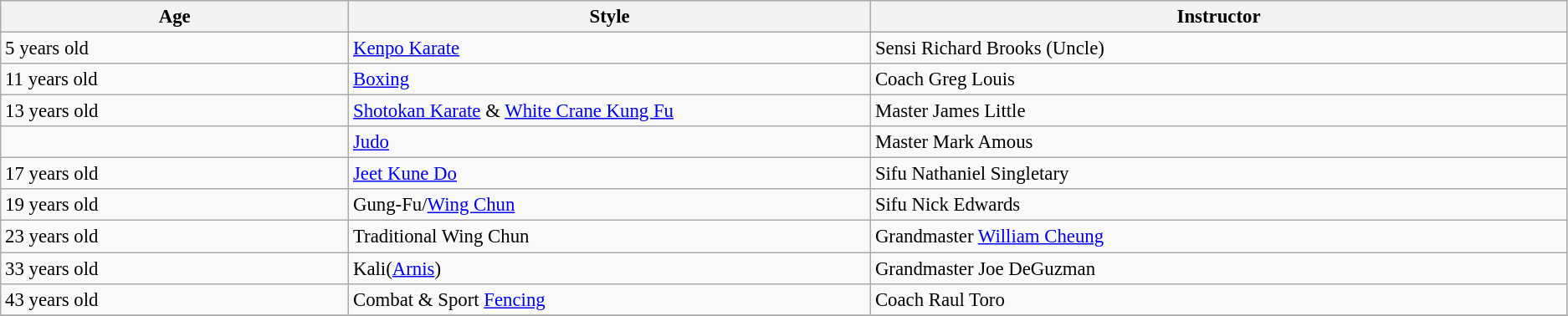<table class="wikitable sortable collapsible" style="font-size: 95%">
<tr>
<th style="width:10%;"Sortable>Age</th>
<th style="width:15%;">Style</th>
<th style="width:20%;">Instructor</th>
</tr>
<tr>
<td>5 years old</td>
<td><a href='#'>Kenpo Karate</a></td>
<td>Sensi Richard Brooks (Uncle)</td>
</tr>
<tr>
<td>11 years old</td>
<td><a href='#'>Boxing</a></td>
<td>Coach Greg Louis</td>
</tr>
<tr>
<td>13 years old</td>
<td><a href='#'>Shotokan Karate</a> & <a href='#'>White Crane Kung Fu</a></td>
<td>Master James Little</td>
</tr>
<tr>
<td 15 years old></td>
<td><a href='#'>Judo</a></td>
<td>Master Mark Amous</td>
</tr>
<tr>
<td>17 years old</td>
<td><a href='#'>Jeet Kune Do</a></td>
<td>Sifu Nathaniel Singletary</td>
</tr>
<tr>
<td>19 years old</td>
<td>Gung-Fu/<a href='#'>Wing Chun</a></td>
<td>Sifu Nick Edwards</td>
</tr>
<tr>
<td>23 years old</td>
<td>Traditional Wing Chun</td>
<td>Grandmaster <a href='#'>William Cheung</a></td>
</tr>
<tr>
<td>33 years old</td>
<td>Kali(<a href='#'>Arnis</a>)</td>
<td>Grandmaster Joe DeGuzman</td>
</tr>
<tr>
<td>43 years old</td>
<td>Combat & Sport <a href='#'>Fencing</a></td>
<td>Coach Raul Toro</td>
</tr>
<tr>
</tr>
</table>
